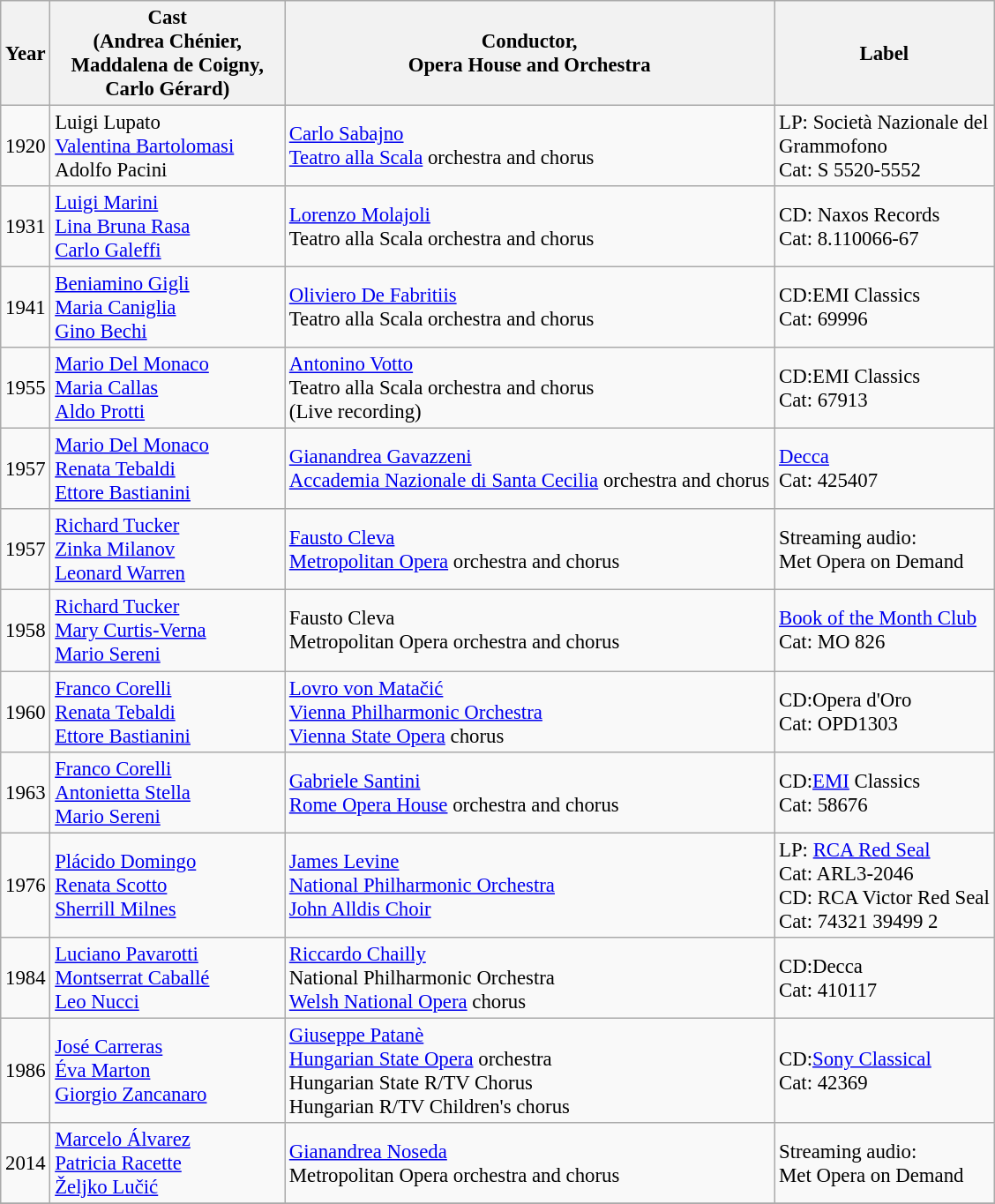<table class="wikitable" style="font-size:95%;">
<tr>
<th>Year</th>
<th Width="170">Cast<br>(Andrea Chénier,<br>Maddalena de Coigny,<br>Carlo Gérard)</th>
<th>Conductor,<br>Opera House and Orchestra</th>
<th>Label</th>
</tr>
<tr>
<td>1920</td>
<td>Luigi Lupato<br><a href='#'>Valentina Bartolomasi</a><br>Adolfo Pacini</td>
<td><a href='#'>Carlo Sabajno</a><br><a href='#'>Teatro alla Scala</a> orchestra and chorus</td>
<td>LP: Società Nazionale del<br>Grammofono<br>Cat: S 5520-5552</td>
</tr>
<tr>
<td>1931</td>
<td><a href='#'>Luigi Marini</a><br><a href='#'>Lina Bruna Rasa</a><br><a href='#'>Carlo Galeffi</a></td>
<td><a href='#'>Lorenzo Molajoli</a><br>Teatro alla Scala orchestra and chorus</td>
<td>CD: Naxos Records<br>Cat: 8.110066-67</td>
</tr>
<tr>
<td>1941</td>
<td><a href='#'>Beniamino Gigli</a><br><a href='#'>Maria Caniglia</a><br><a href='#'>Gino Bechi</a></td>
<td><a href='#'>Oliviero De Fabritiis</a><br>Teatro alla Scala orchestra and chorus</td>
<td>CD:EMI Classics<br>Cat: 69996</td>
</tr>
<tr>
<td>1955</td>
<td><a href='#'>Mario Del Monaco</a><br><a href='#'>Maria Callas</a><br><a href='#'>Aldo Protti</a></td>
<td><a href='#'>Antonino Votto</a><br>Teatro alla Scala orchestra and chorus<br>(Live recording)</td>
<td>CD:EMI Classics<br>Cat: 67913</td>
</tr>
<tr>
<td>1957</td>
<td><a href='#'>Mario Del Monaco</a><br><a href='#'>Renata Tebaldi</a><br> <a href='#'>Ettore Bastianini</a></td>
<td><a href='#'>Gianandrea Gavazzeni</a><br><a href='#'>Accademia Nazionale di Santa Cecilia</a> orchestra and chorus</td>
<td><a href='#'>Decca</a><br>Cat: 425407</td>
</tr>
<tr>
<td>1957</td>
<td><a href='#'>Richard Tucker</a><br><a href='#'>Zinka Milanov</a><br><a href='#'>Leonard Warren</a></td>
<td><a href='#'>Fausto Cleva</a><br><a href='#'>Metropolitan Opera</a> orchestra and chorus</td>
<td>Streaming audio:<br>Met Opera on Demand</td>
</tr>
<tr>
<td>1958</td>
<td><a href='#'>Richard Tucker</a><br><a href='#'>Mary Curtis-Verna</a><br> <a href='#'>Mario Sereni</a></td>
<td>Fausto Cleva<br>Metropolitan Opera orchestra and chorus</td>
<td><a href='#'>Book of the Month Club</a><br>Cat: MO 826</td>
</tr>
<tr>
<td>1960</td>
<td><a href='#'>Franco Corelli</a><br><a href='#'>Renata Tebaldi</a><br> <a href='#'>Ettore Bastianini</a></td>
<td><a href='#'>Lovro von Matačić</a><br><a href='#'>Vienna Philharmonic Orchestra</a><br><a href='#'>Vienna State Opera</a> chorus</td>
<td>CD:Opera d'Oro<br>Cat: OPD1303</td>
</tr>
<tr>
<td>1963</td>
<td><a href='#'>Franco Corelli</a><br><a href='#'>Antonietta Stella</a><br><a href='#'>Mario Sereni</a></td>
<td><a href='#'>Gabriele Santini</a><br><a href='#'>Rome Opera House</a> orchestra and chorus</td>
<td>CD:<a href='#'>EMI</a> Classics<br>Cat: 58676</td>
</tr>
<tr>
<td>1976</td>
<td><a href='#'>Plácido Domingo</a><br><a href='#'>Renata Scotto</a><br><a href='#'>Sherrill Milnes</a></td>
<td><a href='#'>James Levine</a><br><a href='#'>National Philharmonic Orchestra</a><br><a href='#'>John Alldis Choir</a></td>
<td>LP: <a href='#'>RCA Red Seal</a><br>Cat: ARL3-2046<br>CD: RCA Victor Red Seal<br>Cat: 74321 39499 2</td>
</tr>
<tr>
<td>1984</td>
<td><a href='#'>Luciano Pavarotti</a><br><a href='#'>Montserrat Caballé</a><br><a href='#'>Leo Nucci</a></td>
<td><a href='#'>Riccardo Chailly</a><br>National Philharmonic Orchestra<br><a href='#'>Welsh National Opera</a> chorus</td>
<td>CD:Decca<br>Cat: 410117</td>
</tr>
<tr>
<td>1986</td>
<td><a href='#'>José Carreras</a><br><a href='#'>Éva Marton</a><br><a href='#'>Giorgio Zancanaro</a></td>
<td><a href='#'>Giuseppe Patanè</a><br><a href='#'>Hungarian State Opera</a> orchestra<br>Hungarian State R/TV Chorus<br>Hungarian R/TV Children's chorus</td>
<td>CD:<a href='#'>Sony Classical</a><br>Cat: 42369</td>
</tr>
<tr>
<td>2014</td>
<td><a href='#'>Marcelo Álvarez</a><br><a href='#'>Patricia Racette</a><br><a href='#'>Željko Lučić</a></td>
<td><a href='#'>Gianandrea Noseda</a><br>Metropolitan Opera orchestra and chorus</td>
<td>Streaming audio:<br>Met Opera on Demand</td>
</tr>
<tr>
</tr>
</table>
